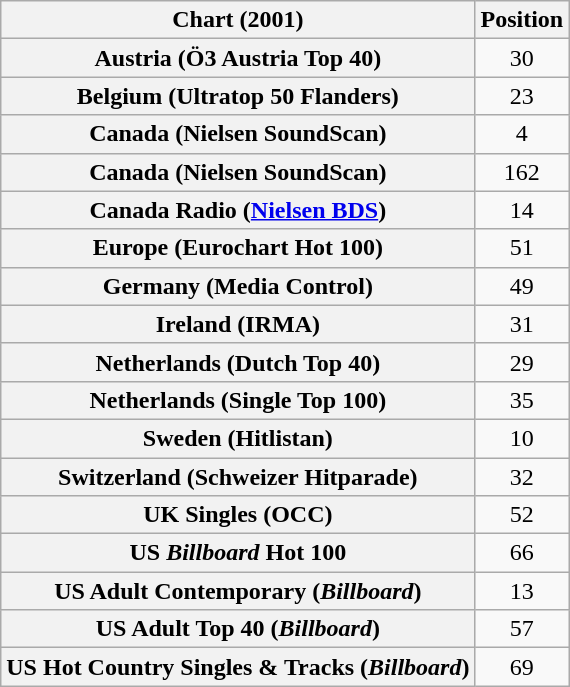<table class="wikitable sortable plainrowheaders" style="text-align:center">
<tr>
<th>Chart (2001)</th>
<th>Position</th>
</tr>
<tr>
<th scope="row">Austria (Ö3 Austria Top 40)</th>
<td>30</td>
</tr>
<tr>
<th scope="row">Belgium (Ultratop 50 Flanders)</th>
<td>23</td>
</tr>
<tr>
<th scope="row">Canada (Nielsen SoundScan)</th>
<td>4</td>
</tr>
<tr>
<th scope="row">Canada (Nielsen SoundScan)<br></th>
<td>162</td>
</tr>
<tr>
<th scope="row">Canada Radio (<a href='#'>Nielsen BDS</a>)</th>
<td>14</td>
</tr>
<tr>
<th scope="row">Europe (Eurochart Hot 100)</th>
<td>51</td>
</tr>
<tr>
<th scope="row">Germany (Media Control)</th>
<td>49</td>
</tr>
<tr>
<th scope="row">Ireland (IRMA)</th>
<td>31</td>
</tr>
<tr>
<th scope="row">Netherlands (Dutch Top 40)</th>
<td>29</td>
</tr>
<tr>
<th scope="row">Netherlands (Single Top 100)</th>
<td>35</td>
</tr>
<tr>
<th scope="row">Sweden (Hitlistan)</th>
<td>10</td>
</tr>
<tr>
<th scope="row">Switzerland (Schweizer Hitparade)</th>
<td>32</td>
</tr>
<tr>
<th scope="row">UK Singles (OCC)</th>
<td>52</td>
</tr>
<tr>
<th scope="row">US <em>Billboard</em> Hot 100</th>
<td>66</td>
</tr>
<tr>
<th scope="row">US Adult Contemporary (<em>Billboard</em>)</th>
<td>13</td>
</tr>
<tr>
<th scope="row">US Adult Top 40 (<em>Billboard</em>)</th>
<td>57</td>
</tr>
<tr>
<th scope="row">US Hot Country Singles & Tracks (<em>Billboard</em>)</th>
<td>69</td>
</tr>
</table>
